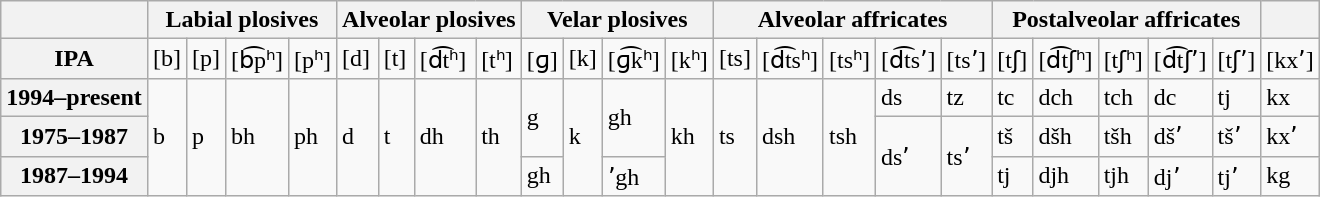<table class="wikitable">
<tr>
<th></th>
<th colspan=4>Labial plosives</th>
<th colspan=4>Alveolar plosives</th>
<th colspan=4>Velar plosives</th>
<th colspan=5>Alveolar affricates</th>
<th colspan=5>Postalveolar affricates</th>
<th></th>
</tr>
<tr>
<th>IPA</th>
<td>[b]</td>
<td>[p]</td>
<td>[b͡pʰ]</td>
<td>[pʰ]</td>
<td>[d]</td>
<td>[t]</td>
<td>[d͡tʰ]</td>
<td>[tʰ]</td>
<td>[ɡ]</td>
<td>[k]</td>
<td>[ɡ͡kʰ]</td>
<td>[kʰ]</td>
<td>[ts]</td>
<td>[d͡tsʰ]</td>
<td>[tsʰ]</td>
<td>[d͡tsʼ]</td>
<td>[tsʼ]</td>
<td>[tʃ]</td>
<td>[d͡tʃʰ]</td>
<td>[tʃʰ]</td>
<td>[d͡tʃʼ]</td>
<td>[tʃʼ]</td>
<td>[kxʼ]</td>
</tr>
<tr>
<th>1994–present</th>
<td rowspan=3>b</td>
<td rowspan=3>p</td>
<td rowspan=3>bh</td>
<td rowspan=3>ph</td>
<td rowspan=3>d</td>
<td rowspan=3>t</td>
<td rowspan=3>dh</td>
<td rowspan=3>th</td>
<td rowspan=2>g</td>
<td rowspan=3>k</td>
<td rowspan=2>gh</td>
<td rowspan=3>kh</td>
<td rowspan=3>ts</td>
<td rowspan=3>dsh</td>
<td rowspan=3>tsh</td>
<td>ds</td>
<td>tz</td>
<td>tc</td>
<td>dch</td>
<td>tch</td>
<td>dc</td>
<td>tj</td>
<td>kx</td>
</tr>
<tr>
<th>1975–1987</th>
<td rowspan=2>dsʼ</td>
<td rowspan=2>tsʼ</td>
<td>tš</td>
<td>dšh</td>
<td>tšh</td>
<td>dšʼ</td>
<td>tšʼ</td>
<td>kxʼ</td>
</tr>
<tr>
<th>1987–1994</th>
<td>gh</td>
<td>ʼgh</td>
<td>tj</td>
<td>djh</td>
<td>tjh</td>
<td>djʼ</td>
<td>tjʼ</td>
<td>kg</td>
</tr>
</table>
